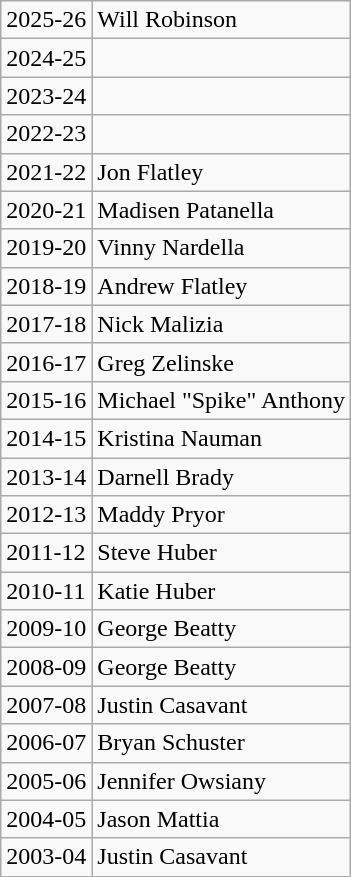<table class="wikitable">
<tr>
<td>2025-26</td>
<td>Will Robinson</td>
</tr>
<tr>
<td>2024-25</td>
<td></td>
</tr>
<tr>
<td>2023-24</td>
<td></td>
</tr>
<tr>
<td>2022-23</td>
<td></td>
</tr>
<tr>
<td>2021-22</td>
<td>Jon Flatley</td>
</tr>
<tr>
<td>2020-21</td>
<td>Madisen Patanella</td>
</tr>
<tr>
<td>2019-20</td>
<td>Vinny Nardella</td>
</tr>
<tr>
<td>2018-19</td>
<td>Andrew Flatley</td>
</tr>
<tr>
<td>2017-18</td>
<td>Nick Malizia</td>
</tr>
<tr>
<td>2016-17</td>
<td>Greg Zelinske</td>
</tr>
<tr>
<td>2015-16</td>
<td>Michael "Spike" Anthony</td>
</tr>
<tr>
<td>2014-15</td>
<td>Kristina Nauman</td>
</tr>
<tr>
<td>2013-14</td>
<td>Darnell Brady</td>
</tr>
<tr>
<td>2012-13</td>
<td>Maddy Pryor</td>
</tr>
<tr>
<td>2011-12</td>
<td>Steve Huber</td>
</tr>
<tr>
<td>2010-11</td>
<td>Katie Huber</td>
</tr>
<tr>
<td>2009-10</td>
<td>George Beatty</td>
</tr>
<tr>
<td>2008-09</td>
<td>George Beatty</td>
</tr>
<tr>
<td>2007-08</td>
<td>Justin Casavant</td>
</tr>
<tr>
<td>2006-07</td>
<td>Bryan Schuster</td>
</tr>
<tr>
<td>2005-06</td>
<td>Jennifer Owsiany</td>
</tr>
<tr>
<td>2004-05</td>
<td>Jason Mattia</td>
</tr>
<tr>
<td>2003-04</td>
<td>Justin Casavant</td>
</tr>
</table>
